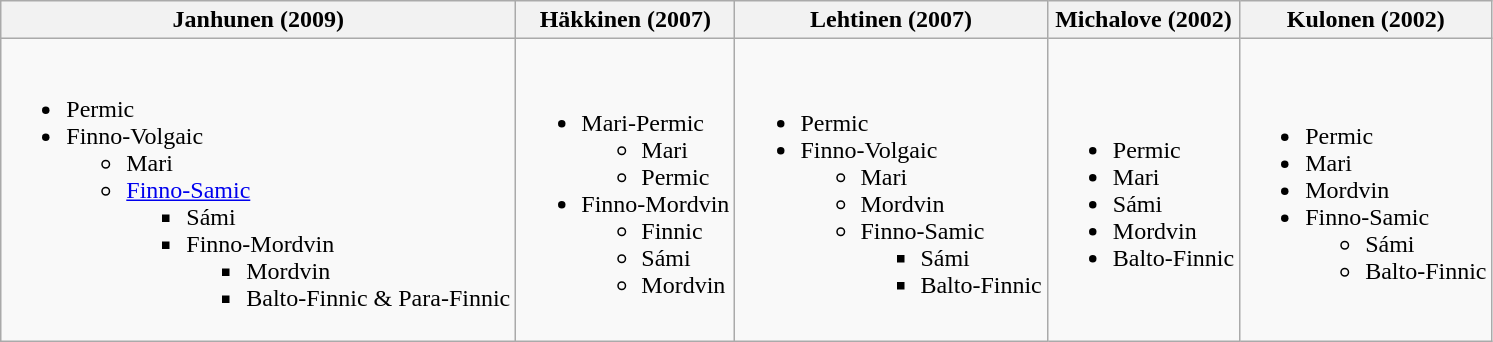<table class="wikitable">
<tr>
<th>Janhunen (2009)</th>
<th>Häkkinen (2007)</th>
<th>Lehtinen (2007)</th>
<th>Michalove (2002)</th>
<th>Kulonen (2002)</th>
</tr>
<tr>
<td><br><ul><li>Permic</li><li>Finno-Volgaic<ul><li>Mari</li><li><a href='#'>Finno-Samic</a><ul><li>Sámi</li><li>Finno-Mordvin<ul><li>Mordvin</li><li>Balto-Finnic & Para-Finnic</li></ul></li></ul></li></ul></li></ul></td>
<td><br><ul><li>Mari-Permic<ul><li>Mari</li><li>Permic</li></ul></li><li>Finno-Mordvin<ul><li>Finnic</li><li>Sámi</li><li>Mordvin</li></ul></li></ul></td>
<td><br><ul><li>Permic</li><li>Finno-Volgaic<ul><li>Mari</li><li>Mordvin</li><li>Finno-Samic<ul><li>Sámi</li><li>Balto-Finnic</li></ul></li></ul></li></ul></td>
<td><br><ul><li>Permic</li><li>Mari</li><li>Sámi</li><li>Mordvin</li><li>Balto-Finnic</li></ul></td>
<td><br><ul><li>Permic</li><li>Mari</li><li>Mordvin</li><li>Finno-Samic<ul><li>Sámi</li><li>Balto-Finnic</li></ul></li></ul></td>
</tr>
</table>
